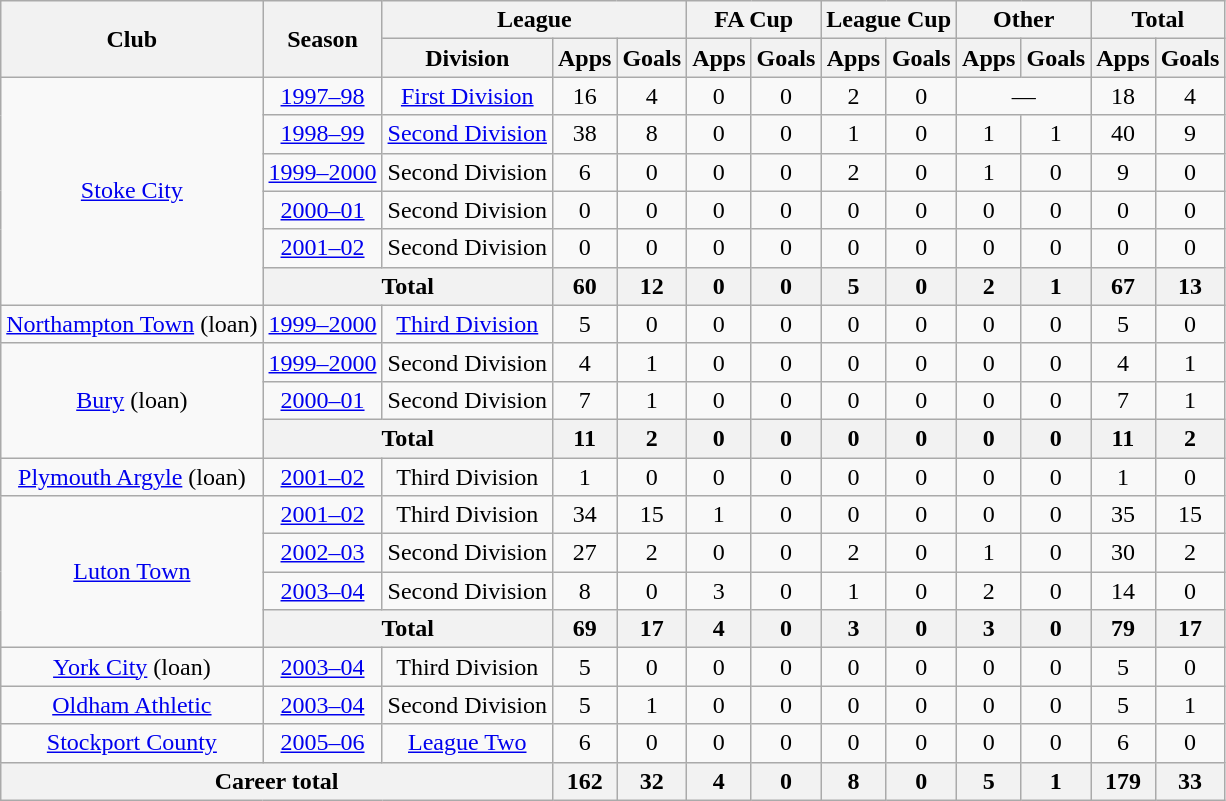<table class="wikitable" style="text-align: center;">
<tr>
<th rowspan="2">Club</th>
<th rowspan="2">Season</th>
<th colspan="3">League</th>
<th colspan="2">FA Cup</th>
<th colspan="2">League Cup</th>
<th colspan="2">Other</th>
<th colspan="2">Total</th>
</tr>
<tr>
<th>Division</th>
<th>Apps</th>
<th>Goals</th>
<th>Apps</th>
<th>Goals</th>
<th>Apps</th>
<th>Goals</th>
<th>Apps</th>
<th>Goals</th>
<th>Apps</th>
<th>Goals</th>
</tr>
<tr>
<td rowspan="6"><a href='#'>Stoke City</a></td>
<td><a href='#'>1997–98</a></td>
<td><a href='#'>First Division</a></td>
<td>16</td>
<td>4</td>
<td>0</td>
<td>0</td>
<td>2</td>
<td>0</td>
<td colspan=2>—</td>
<td>18</td>
<td>4</td>
</tr>
<tr>
<td><a href='#'>1998–99</a></td>
<td><a href='#'>Second Division</a></td>
<td>38</td>
<td>8</td>
<td>0</td>
<td>0</td>
<td>1</td>
<td>0</td>
<td>1</td>
<td>1</td>
<td>40</td>
<td>9</td>
</tr>
<tr>
<td><a href='#'>1999–2000</a></td>
<td>Second Division</td>
<td>6</td>
<td>0</td>
<td>0</td>
<td>0</td>
<td>2</td>
<td>0</td>
<td>1</td>
<td>0</td>
<td>9</td>
<td>0</td>
</tr>
<tr>
<td><a href='#'>2000–01</a></td>
<td>Second Division</td>
<td>0</td>
<td>0</td>
<td>0</td>
<td>0</td>
<td>0</td>
<td>0</td>
<td>0</td>
<td>0</td>
<td>0</td>
<td>0</td>
</tr>
<tr>
<td><a href='#'>2001–02</a></td>
<td>Second Division</td>
<td>0</td>
<td>0</td>
<td>0</td>
<td>0</td>
<td>0</td>
<td>0</td>
<td>0</td>
<td>0</td>
<td>0</td>
<td>0</td>
</tr>
<tr>
<th colspan="2">Total</th>
<th>60</th>
<th>12</th>
<th>0</th>
<th>0</th>
<th>5</th>
<th>0</th>
<th>2</th>
<th>1</th>
<th>67</th>
<th>13</th>
</tr>
<tr>
<td><a href='#'>Northampton Town</a> (loan)</td>
<td><a href='#'>1999–2000</a></td>
<td><a href='#'>Third Division</a></td>
<td>5</td>
<td>0</td>
<td>0</td>
<td>0</td>
<td>0</td>
<td>0</td>
<td>0</td>
<td>0</td>
<td>5</td>
<td>0</td>
</tr>
<tr>
<td rowspan="3"><a href='#'>Bury</a> (loan)</td>
<td><a href='#'>1999–2000</a></td>
<td>Second Division</td>
<td>4</td>
<td>1</td>
<td>0</td>
<td>0</td>
<td>0</td>
<td>0</td>
<td>0</td>
<td>0</td>
<td>4</td>
<td>1</td>
</tr>
<tr>
<td><a href='#'>2000–01</a></td>
<td>Second Division</td>
<td>7</td>
<td>1</td>
<td>0</td>
<td>0</td>
<td>0</td>
<td>0</td>
<td>0</td>
<td>0</td>
<td>7</td>
<td>1</td>
</tr>
<tr>
<th colspan=2>Total</th>
<th>11</th>
<th>2</th>
<th>0</th>
<th>0</th>
<th>0</th>
<th>0</th>
<th>0</th>
<th>0</th>
<th>11</th>
<th>2</th>
</tr>
<tr>
<td><a href='#'>Plymouth Argyle</a> (loan)</td>
<td><a href='#'>2001–02</a></td>
<td>Third Division</td>
<td>1</td>
<td>0</td>
<td>0</td>
<td>0</td>
<td>0</td>
<td>0</td>
<td>0</td>
<td>0</td>
<td>1</td>
<td>0</td>
</tr>
<tr>
<td rowspan="4"><a href='#'>Luton Town</a></td>
<td><a href='#'>2001–02</a></td>
<td>Third Division</td>
<td>34</td>
<td>15</td>
<td>1</td>
<td>0</td>
<td>0</td>
<td>0</td>
<td>0</td>
<td>0</td>
<td>35</td>
<td>15</td>
</tr>
<tr>
<td><a href='#'>2002–03</a></td>
<td>Second Division</td>
<td>27</td>
<td>2</td>
<td>0</td>
<td>0</td>
<td>2</td>
<td>0</td>
<td>1</td>
<td>0</td>
<td>30</td>
<td>2</td>
</tr>
<tr>
<td><a href='#'>2003–04</a></td>
<td>Second Division</td>
<td>8</td>
<td>0</td>
<td>3</td>
<td>0</td>
<td>1</td>
<td>0</td>
<td>2</td>
<td>0</td>
<td>14</td>
<td>0</td>
</tr>
<tr>
<th colspan=2>Total</th>
<th>69</th>
<th>17</th>
<th>4</th>
<th>0</th>
<th>3</th>
<th>0</th>
<th>3</th>
<th>0</th>
<th>79</th>
<th>17</th>
</tr>
<tr>
<td><a href='#'>York City</a> (loan)</td>
<td><a href='#'>2003–04</a></td>
<td>Third Division</td>
<td>5</td>
<td>0</td>
<td>0</td>
<td>0</td>
<td>0</td>
<td>0</td>
<td>0</td>
<td>0</td>
<td>5</td>
<td>0</td>
</tr>
<tr>
<td><a href='#'>Oldham Athletic</a></td>
<td><a href='#'>2003–04</a></td>
<td>Second Division</td>
<td>5</td>
<td>1</td>
<td>0</td>
<td>0</td>
<td>0</td>
<td>0</td>
<td>0</td>
<td>0</td>
<td>5</td>
<td>1</td>
</tr>
<tr>
<td><a href='#'>Stockport County</a></td>
<td><a href='#'>2005–06</a></td>
<td><a href='#'>League Two</a></td>
<td>6</td>
<td>0</td>
<td>0</td>
<td>0</td>
<td>0</td>
<td>0</td>
<td>0</td>
<td>0</td>
<td>6</td>
<td>0</td>
</tr>
<tr>
<th colspan="3">Career total</th>
<th>162</th>
<th>32</th>
<th>4</th>
<th>0</th>
<th>8</th>
<th>0</th>
<th>5</th>
<th>1</th>
<th>179</th>
<th>33</th>
</tr>
</table>
